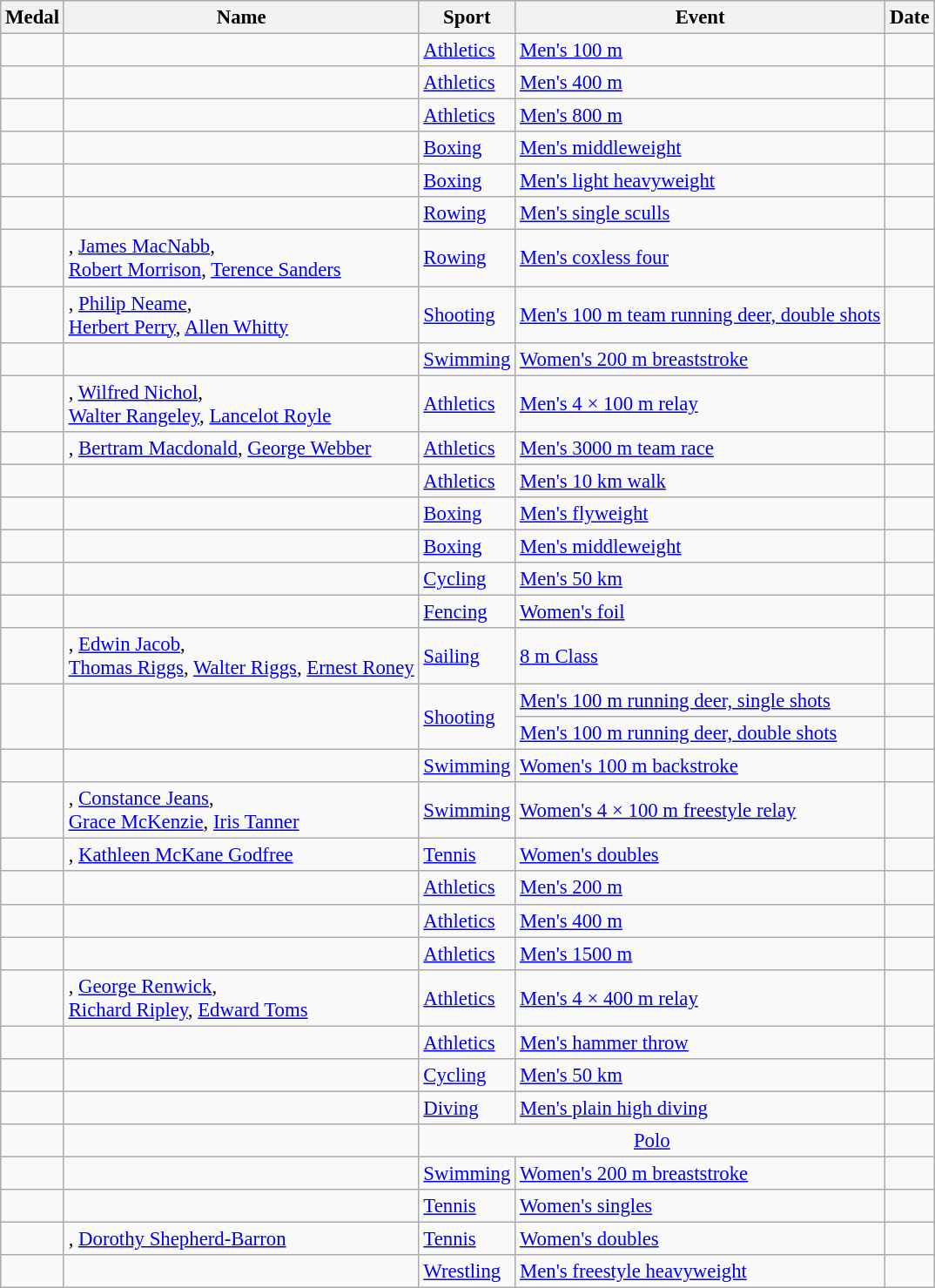<table class="wikitable sortable" style="font-size:95%">
<tr>
<th>Medal</th>
<th>Name</th>
<th>Sport</th>
<th>Event</th>
<th>Date</th>
</tr>
<tr>
<td></td>
<td></td>
<td><a href='#'>Athletics</a></td>
<td><a href='#'>Men's 100 m</a></td>
<td></td>
</tr>
<tr>
<td></td>
<td></td>
<td><a href='#'>Athletics</a></td>
<td><a href='#'>Men's 400 m</a></td>
<td></td>
</tr>
<tr>
<td></td>
<td></td>
<td><a href='#'>Athletics</a></td>
<td><a href='#'>Men's 800 m</a></td>
<td></td>
</tr>
<tr>
<td></td>
<td></td>
<td><a href='#'>Boxing</a></td>
<td><a href='#'>Men's middleweight</a></td>
<td></td>
</tr>
<tr>
<td></td>
<td></td>
<td><a href='#'>Boxing</a></td>
<td><a href='#'>Men's light heavyweight</a></td>
<td></td>
</tr>
<tr>
<td></td>
<td></td>
<td><a href='#'>Rowing</a></td>
<td><a href='#'>Men's single sculls</a></td>
<td></td>
</tr>
<tr>
<td></td>
<td>, <a href='#'>James MacNabb</a>,<br><a href='#'>Robert Morrison</a>, <a href='#'>Terence Sanders</a></td>
<td><a href='#'>Rowing</a></td>
<td><a href='#'>Men's coxless four</a></td>
<td></td>
</tr>
<tr>
<td></td>
<td>, <a href='#'>Philip Neame</a>,<br><a href='#'>Herbert Perry</a>, <a href='#'>Allen Whitty</a></td>
<td><a href='#'>Shooting</a></td>
<td><a href='#'>Men's 100 m team running deer, double shots</a></td>
<td></td>
</tr>
<tr>
<td></td>
<td></td>
<td><a href='#'>Swimming</a></td>
<td><a href='#'>Women's 200 m breaststroke</a></td>
<td></td>
</tr>
<tr>
<td></td>
<td>, <a href='#'>Wilfred Nichol</a>,<br><a href='#'>Walter Rangeley</a>, <a href='#'>Lancelot Royle</a></td>
<td><a href='#'>Athletics</a></td>
<td><a href='#'>Men's 4 × 100 m relay</a></td>
<td></td>
</tr>
<tr>
<td></td>
<td>, <a href='#'>Bertram Macdonald</a>, <a href='#'>George Webber</a></td>
<td><a href='#'>Athletics</a></td>
<td><a href='#'>Men's 3000 m team race</a></td>
<td></td>
</tr>
<tr>
<td></td>
<td></td>
<td><a href='#'>Athletics</a></td>
<td><a href='#'>Men's 10 km walk</a></td>
<td></td>
</tr>
<tr>
<td></td>
<td></td>
<td><a href='#'>Boxing</a></td>
<td><a href='#'>Men's flyweight</a></td>
<td></td>
</tr>
<tr>
<td></td>
<td></td>
<td><a href='#'>Boxing</a></td>
<td><a href='#'>Men's middleweight</a></td>
<td></td>
</tr>
<tr>
<td></td>
<td></td>
<td><a href='#'>Cycling</a></td>
<td><a href='#'>Men's 50 km</a></td>
<td></td>
</tr>
<tr>
<td></td>
<td></td>
<td><a href='#'>Fencing</a></td>
<td><a href='#'>Women's foil</a></td>
<td></td>
</tr>
<tr>
<td></td>
<td>, <a href='#'>Edwin Jacob</a>,<br><a href='#'>Thomas Riggs</a>, <a href='#'>Walter Riggs</a>, <a href='#'>Ernest Roney</a></td>
<td><a href='#'>Sailing</a></td>
<td><a href='#'>8 m Class</a></td>
<td></td>
</tr>
<tr>
<td rowspan=2></td>
<td rowspan=2></td>
<td rowspan=2><a href='#'>Shooting</a></td>
<td><a href='#'>Men's 100 m running deer, single shots</a></td>
<td></td>
</tr>
<tr>
<td><a href='#'>Men's 100 m running deer, double shots</a></td>
<td></td>
</tr>
<tr>
<td></td>
<td></td>
<td><a href='#'>Swimming</a></td>
<td><a href='#'>Women's 100 m backstroke</a></td>
<td></td>
</tr>
<tr>
<td></td>
<td>, <a href='#'>Constance Jeans</a>,<br><a href='#'>Grace McKenzie</a>, <a href='#'>Iris Tanner</a></td>
<td><a href='#'>Swimming</a></td>
<td><a href='#'>Women's 4 × 100 m freestyle relay</a></td>
<td></td>
</tr>
<tr>
<td></td>
<td>, <a href='#'>Kathleen McKane Godfree</a></td>
<td><a href='#'>Tennis</a></td>
<td><a href='#'>Women's doubles</a></td>
<td></td>
</tr>
<tr>
<td></td>
<td></td>
<td><a href='#'>Athletics</a></td>
<td><a href='#'>Men's 200 m</a></td>
<td></td>
</tr>
<tr>
<td></td>
<td></td>
<td><a href='#'>Athletics</a></td>
<td><a href='#'>Men's 400 m</a></td>
<td></td>
</tr>
<tr>
<td></td>
<td></td>
<td><a href='#'>Athletics</a></td>
<td><a href='#'>Men's 1500 m</a></td>
<td></td>
</tr>
<tr>
<td></td>
<td>, <a href='#'>George Renwick</a>,<br><a href='#'>Richard Ripley</a>, <a href='#'>Edward Toms</a></td>
<td><a href='#'>Athletics</a></td>
<td><a href='#'>Men's 4 × 400 m relay</a></td>
<td></td>
</tr>
<tr>
<td></td>
<td></td>
<td><a href='#'>Athletics</a></td>
<td><a href='#'>Men's hammer throw</a></td>
<td></td>
</tr>
<tr>
<td></td>
<td></td>
<td><a href='#'>Cycling</a></td>
<td><a href='#'>Men's 50 km</a></td>
<td></td>
</tr>
<tr>
<td></td>
<td></td>
<td><a href='#'>Diving</a></td>
<td><a href='#'>Men's plain high diving</a></td>
<td></td>
</tr>
<tr>
<td></td>
<td><br></td>
<td colspan=2 align=center><a href='#'>Polo</a></td>
<td></td>
</tr>
<tr>
<td></td>
<td></td>
<td><a href='#'>Swimming</a></td>
<td><a href='#'>Women's 200 m breaststroke</a></td>
<td></td>
</tr>
<tr>
<td></td>
<td></td>
<td><a href='#'>Tennis</a></td>
<td><a href='#'>Women's singles</a></td>
<td></td>
</tr>
<tr>
<td></td>
<td>, <a href='#'>Dorothy Shepherd-Barron</a></td>
<td><a href='#'>Tennis</a></td>
<td><a href='#'>Women's doubles</a></td>
<td></td>
</tr>
<tr>
<td></td>
<td></td>
<td><a href='#'>Wrestling</a></td>
<td><a href='#'>Men's freestyle heavyweight</a></td>
<td></td>
</tr>
</table>
